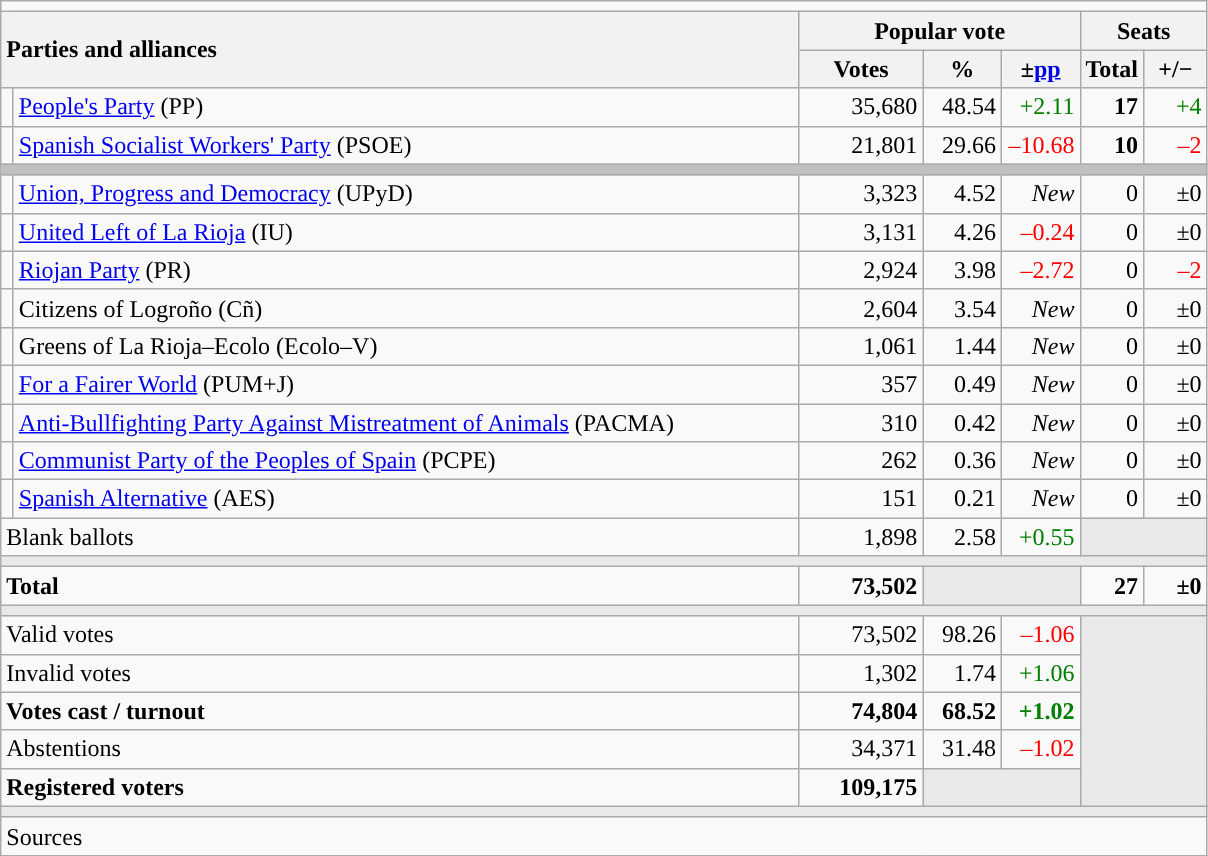<table class="wikitable" style="text-align:right;">
<tr>
<td colspan="7"></td>
</tr>
<tr>
<th style="text-align:left;" rowspan="2" colspan="2" width="525">Parties and alliances</th>
<th colspan="3">Popular vote</th>
<th colspan="2">Seats</th>
</tr>
<tr>
<th width="75">Votes</th>
<th width="45">%</th>
<th width="45">±<a href='#'>pp</a></th>
<th width="35">Total</th>
<th width="35">+/−</th>
</tr>
<tr>
<td width="1" style="color:inherit;background:"></td>
<td align="left"><a href='#'>People's Party</a> (PP)</td>
<td>35,680</td>
<td>48.54</td>
<td style="color:green;">+2.11</td>
<td><strong>17</strong></td>
<td style="color:green;">+4</td>
</tr>
<tr>
<td style="color:inherit;background:"></td>
<td align="left"><a href='#'>Spanish Socialist Workers' Party</a> (PSOE)</td>
<td>21,801</td>
<td>29.66</td>
<td style="color:red;">–10.68</td>
<td><strong>10</strong></td>
<td style="color:red;">–2</td>
</tr>
<tr>
<td colspan="7" bgcolor="#C0C0C0"></td>
</tr>
<tr>
<td style="color:inherit;background:"></td>
<td align="left"><a href='#'>Union, Progress and Democracy</a> (UPyD)</td>
<td>3,323</td>
<td>4.52</td>
<td><em>New</em></td>
<td>0</td>
<td>±0</td>
</tr>
<tr>
<td style="color:inherit;background:"></td>
<td align="left"><a href='#'>United Left of La Rioja</a> (IU)</td>
<td>3,131</td>
<td>4.26</td>
<td style="color:red;">–0.24</td>
<td>0</td>
<td>±0</td>
</tr>
<tr>
<td style="color:inherit;background:"></td>
<td align="left"><a href='#'>Riojan Party</a> (PR)</td>
<td>2,924</td>
<td>3.98</td>
<td style="color:red;">–2.72</td>
<td>0</td>
<td style="color:red;">–2</td>
</tr>
<tr>
<td style="color:inherit;background:"></td>
<td align="left">Citizens of Logroño (Cñ)</td>
<td>2,604</td>
<td>3.54</td>
<td><em>New</em></td>
<td>0</td>
<td>±0</td>
</tr>
<tr>
<td style="color:inherit;background:"></td>
<td align="left">Greens of La Rioja–Ecolo (Ecolo–V)</td>
<td>1,061</td>
<td>1.44</td>
<td><em>New</em></td>
<td>0</td>
<td>±0</td>
</tr>
<tr>
<td style="color:inherit;background:"></td>
<td align="left"><a href='#'>For a Fairer World</a> (PUM+J)</td>
<td>357</td>
<td>0.49</td>
<td><em>New</em></td>
<td>0</td>
<td>±0</td>
</tr>
<tr>
<td style="color:inherit;background:"></td>
<td align="left"><a href='#'>Anti-Bullfighting Party Against Mistreatment of Animals</a> (PACMA)</td>
<td>310</td>
<td>0.42</td>
<td><em>New</em></td>
<td>0</td>
<td>±0</td>
</tr>
<tr>
<td style="color:inherit;background:"></td>
<td align="left"><a href='#'>Communist Party of the Peoples of Spain</a> (PCPE)</td>
<td>262</td>
<td>0.36</td>
<td><em>New</em></td>
<td>0</td>
<td>±0</td>
</tr>
<tr>
<td style="color:inherit;background:"></td>
<td align="left"><a href='#'>Spanish Alternative</a> (AES)</td>
<td>151</td>
<td>0.21</td>
<td><em>New</em></td>
<td>0</td>
<td>±0</td>
</tr>
<tr>
<td align="left" colspan="2">Blank ballots</td>
<td>1,898</td>
<td>2.58</td>
<td style="color:green;">+0.55</td>
<td bgcolor="#E9E9E9" colspan="2"></td>
</tr>
<tr>
<td colspan="7" bgcolor="#E9E9E9"></td>
</tr>
<tr style="font-weight:bold;">
<td align="left" colspan="2">Total</td>
<td>73,502</td>
<td bgcolor="#E9E9E9" colspan="2"></td>
<td>27</td>
<td>±0</td>
</tr>
<tr>
<td colspan="7" bgcolor="#E9E9E9"></td>
</tr>
<tr>
<td align="left" colspan="2">Valid votes</td>
<td>73,502</td>
<td>98.26</td>
<td style="color:red;">–1.06</td>
<td bgcolor="#E9E9E9" colspan="2" rowspan="5"></td>
</tr>
<tr>
<td align="left" colspan="2">Invalid votes</td>
<td>1,302</td>
<td>1.74</td>
<td style="color:green;">+1.06</td>
</tr>
<tr style="font-weight:bold;">
<td align="left" colspan="2">Votes cast / turnout</td>
<td>74,804</td>
<td>68.52</td>
<td style="color:green;">+1.02</td>
</tr>
<tr>
<td align="left" colspan="2">Abstentions</td>
<td>34,371</td>
<td>31.48</td>
<td style="color:red;">–1.02</td>
</tr>
<tr style="font-weight:bold;">
<td align="left" colspan="2">Registered voters</td>
<td>109,175</td>
<td bgcolor="#E9E9E9" colspan="2"></td>
</tr>
<tr>
<td colspan="7" bgcolor="#E9E9E9"></td>
</tr>
<tr>
<td align="left" colspan="7">Sources</td>
</tr>
</table>
